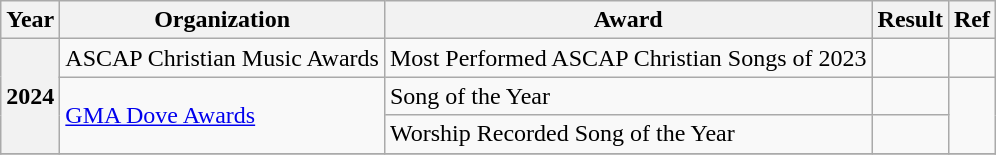<table class="wikitable plainrowheaders">
<tr>
<th>Year</th>
<th>Organization</th>
<th>Award</th>
<th>Result</th>
<th style="text-align:center">Ref</th>
</tr>
<tr>
<th scope="row" rowspan="3">2024</th>
<td>ASCAP Christian Music Awards</td>
<td>Most Performed ASCAP Christian Songs of 2023</td>
<td></td>
<td></td>
</tr>
<tr>
<td rowspan="2"><a href='#'>GMA Dove Awards</a></td>
<td>Song of the Year</td>
<td></td>
<td rowspan="2"></td>
</tr>
<tr>
<td>Worship Recorded Song of the Year</td>
<td></td>
</tr>
<tr>
</tr>
</table>
